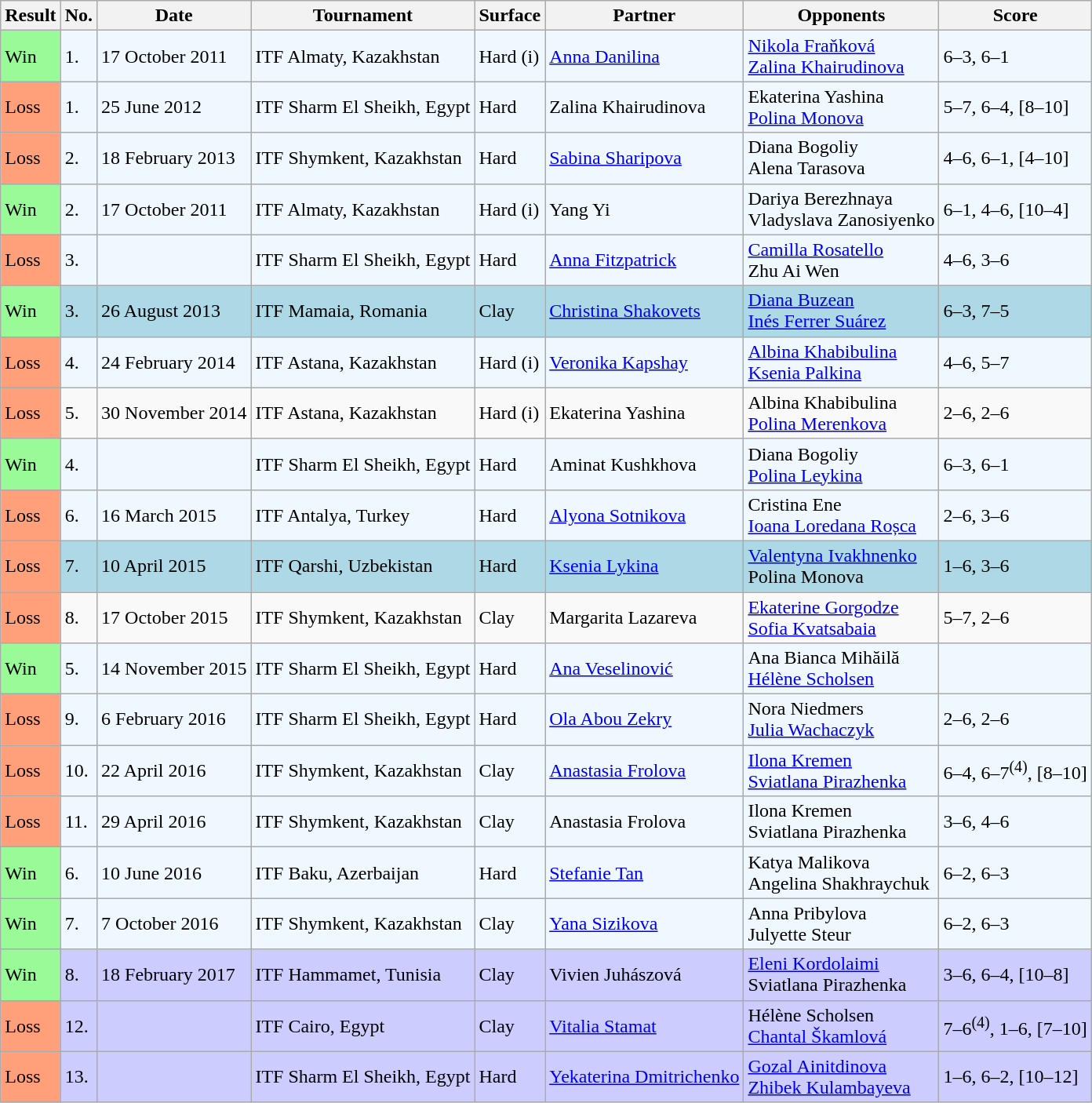<table class="sortable wikitable">
<tr>
<th>Result</th>
<th>No.</th>
<th>Date</th>
<th>Tournament</th>
<th>Surface</th>
<th>Partner</th>
<th>Opponents</th>
<th class="unsortable">Score</th>
</tr>
<tr style="background:#f0f8ff;">
<td style="background:#98fb98;">Win</td>
<td>1.</td>
<td>17 October 2011</td>
<td>ITF Almaty, Kazakhstan</td>
<td>Hard (i)</td>
<td> <a href='#'>Anna Danilina</a></td>
<td> <a href='#'>Nikola Fraňková</a> <br>  <a href='#'>Zalina Khairudinova</a></td>
<td>6–3, 6–1</td>
</tr>
<tr style="background:#f0f8ff;">
<td style="background:#ffa07a;">Loss</td>
<td>1.</td>
<td>25 June 2012</td>
<td>ITF Sharm El Sheikh, Egypt</td>
<td>Hard</td>
<td> Zalina Khairudinova</td>
<td> Ekaterina Yashina <br>  <a href='#'>Polina Monova</a></td>
<td>5–7, 6–4, [8–10]</td>
</tr>
<tr style="background:#f0f8ff;">
<td style="background:#ffa07a;">Loss</td>
<td>2.</td>
<td>18 February 2013</td>
<td>ITF Shymkent, Kazakhstan</td>
<td>Hard</td>
<td> <a href='#'>Sabina Sharipova</a></td>
<td> Diana Bogoliy <br>  Alena Tarasova</td>
<td>4–6, 6–1, [4–10]</td>
</tr>
<tr style="background:#f0f8ff;">
<td style="background:#98fb98;">Win</td>
<td>2.</td>
<td>17 October 2011</td>
<td>ITF Almaty, Kazakhstan</td>
<td>Hard (i)</td>
<td> Yang Yi</td>
<td> Dariya Berezhnaya <br>  Vladyslava Zanosiyenko</td>
<td>6–1, 4–6, [10–4]</td>
</tr>
<tr style="background:#f0f8ff;">
<td style="background:#ffa07a;">Loss</td>
<td>3.</td>
<td></td>
<td>ITF Sharm El Sheikh, Egypt</td>
<td>Hard</td>
<td> <a href='#'>Anna Fitzpatrick</a></td>
<td> <a href='#'>Camilla Rosatello</a> <br>  Zhu Ai Wen</td>
<td>4–6, 3–6</td>
</tr>
<tr style="background:lightblue;">
<td style="background:#98fb98;">Win</td>
<td>3.</td>
<td>26 August 2013</td>
<td>ITF Mamaia, Romania</td>
<td>Clay</td>
<td> <a href='#'>Christina Shakovets</a></td>
<td> <a href='#'>Diana Buzean</a> <br>  <a href='#'>Inés Ferrer Suárez</a></td>
<td>6–3, 7–5</td>
</tr>
<tr style="background:#f0f8ff;">
<td style="background:#ffa07a;">Loss</td>
<td>4.</td>
<td>24 February 2014</td>
<td>ITF Astana, Kazakhstan</td>
<td>Hard (i)</td>
<td> <a href='#'>Veronika Kapshay</a></td>
<td> <a href='#'>Albina Khabibulina</a> <br>  <a href='#'>Ksenia Palkina</a></td>
<td>4–6, 5–7</td>
</tr>
<tr>
<td style="background:#ffa07a;">Loss</td>
<td>5.</td>
<td>30 November 2014</td>
<td>ITF Astana, Kazakhstan</td>
<td>Hard (i)</td>
<td> Ekaterina Yashina</td>
<td> Albina Khabibulina <br>  <a href='#'>Polina Merenkova</a></td>
<td>2–6, 2–6</td>
</tr>
<tr style="background:#f0f8ff;">
<td style="background:#98fb98;">Win</td>
<td>4.</td>
<td></td>
<td>ITF Sharm El Sheikh, Egypt</td>
<td>Hard</td>
<td> Aminat Kushkhova</td>
<td> Diana Bogoliy <br>  <a href='#'>Polina Leykina</a></td>
<td>6–3, 6–1</td>
</tr>
<tr style="background:#f0f8ff;">
<td style="background:#ffa07a;">Loss</td>
<td>6.</td>
<td>16 March 2015</td>
<td>ITF Antalya, Turkey</td>
<td>Hard</td>
<td> <a href='#'>Alyona Sotnikova</a></td>
<td> Cristina Ene <br>  <a href='#'>Ioana Loredana Roșca</a></td>
<td>2–6, 3–6</td>
</tr>
<tr style="background:lightblue;">
<td style="background:#ffa07a;">Loss</td>
<td>7.</td>
<td>10 April 2015</td>
<td>ITF Qarshi, Uzbekistan</td>
<td>Hard</td>
<td> <a href='#'>Ksenia Lykina</a></td>
<td> <a href='#'>Valentyna Ivakhnenko</a> <br>  Polina Monova</td>
<td>1–6, 3–6</td>
</tr>
<tr>
<td style="background:#ffa07a;">Loss</td>
<td>8.</td>
<td>17 October 2015</td>
<td>ITF Shymkent, Kazakhstan</td>
<td>Clay</td>
<td> Margarita Lazareva</td>
<td> <a href='#'>Ekaterine Gorgodze</a> <br>  <a href='#'>Sofia Kvatsabaia</a></td>
<td>5–7, 2–6</td>
</tr>
<tr style="background:#f0f8ff;">
<td style="background:#98fb98;">Win</td>
<td>5.</td>
<td>14 November 2015</td>
<td>ITF Sharm El Sheikh, Egypt</td>
<td>Hard</td>
<td> <a href='#'>Ana Veselinović</a></td>
<td> Ana Bianca Mihăilă <br>  <a href='#'>Hélène Scholsen</a></td>
<td></td>
</tr>
<tr style="background:#f0f8ff;">
<td style="background:#ffa07a;">Loss</td>
<td>9.</td>
<td>6 February 2016</td>
<td>ITF Sharm El Sheikh, Egypt</td>
<td>Hard</td>
<td> <a href='#'>Ola Abou Zekry</a></td>
<td> Nora Niedmers <br>  <a href='#'>Julia Wachaczyk</a></td>
<td>2–6, 2–6</td>
</tr>
<tr style="background:#f0f8ff;">
<td style="background:#ffa07a;">Loss</td>
<td>10.</td>
<td>22 April 2016</td>
<td>ITF Shymkent, Kazakhstan</td>
<td>Clay</td>
<td> <a href='#'>Anastasia Frolova</a></td>
<td> <a href='#'>Ilona Kremen</a> <br>  <a href='#'>Sviatlana Pirazhenka</a></td>
<td>6–4, 6–7<sup>(4)</sup>, [8–10]</td>
</tr>
<tr style="background:#f0f8ff;">
<td style="background:#ffa07a;">Loss</td>
<td>11.</td>
<td>29 April 2016</td>
<td>ITF Shymkent, Kazakhstan</td>
<td>Clay</td>
<td> Anastasia Frolova</td>
<td> Ilona Kremen <br>  Sviatlana Pirazhenka</td>
<td>3–6, 4–6</td>
</tr>
<tr style="background:#f0f8ff;">
<td style="background:#98fb98;">Win</td>
<td>6.</td>
<td>10 June 2016</td>
<td>ITF Baku, Azerbaijan</td>
<td>Hard</td>
<td> <a href='#'>Stefanie Tan</a></td>
<td> Katya Malikova <br>  Angelina Shakhraychuk</td>
<td>6–2, 6–3</td>
</tr>
<tr style="background:#f0f8ff;">
<td style="background:#98fb98;">Win</td>
<td>7.</td>
<td>7 October 2016</td>
<td>ITF Shymkent, Kazakhstan</td>
<td>Clay</td>
<td> <a href='#'>Yana Sizikova</a></td>
<td> Anna Pribylova <br>  Julyette Steur</td>
<td>6–2, 6–3</td>
</tr>
<tr style="background:#ccccff;">
<td style="background:#98fb98;">Win</td>
<td>8.</td>
<td>18 February 2017</td>
<td>ITF Hammamet, Tunisia</td>
<td>Clay</td>
<td> Vivien Juhászová</td>
<td> <a href='#'>Eleni Kordolaimi</a> <br>  Sviatlana Pirazhenka</td>
<td>3–6, 6–4, [10–8]</td>
</tr>
<tr style="background:#ccccff;">
<td style="background:#ffa07a;">Loss</td>
<td>12.</td>
<td></td>
<td>ITF Cairo, Egypt</td>
<td>Clay</td>
<td> <a href='#'>Vitalia Stamat</a></td>
<td> Hélène Scholsen <br>  <a href='#'>Chantal Škamlová</a></td>
<td>7–6<sup>(4)</sup>, 1–6, [7–10]</td>
</tr>
<tr style="background:#ccccff;">
<td style="background:#ffa07a;">Loss</td>
<td>13.</td>
<td></td>
<td>ITF Sharm El Sheikh, Egypt</td>
<td>Hard</td>
<td> <a href='#'>Yekaterina Dmitrichenko</a></td>
<td> <a href='#'>Gozal Ainitdinova</a> <br>  <a href='#'>Zhibek Kulambayeva</a></td>
<td>1–6, 6–2, [10–12]</td>
</tr>
</table>
